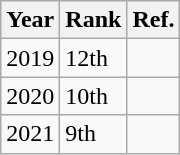<table class="wikitable sortable">
<tr>
<th>Year</th>
<th>Rank</th>
<th class="unsortable">Ref.</th>
</tr>
<tr>
<td>2019</td>
<td>12th</td>
<td></td>
</tr>
<tr>
<td>2020</td>
<td>10th</td>
<td></td>
</tr>
<tr>
<td>2021</td>
<td>9th</td>
<td></td>
</tr>
</table>
